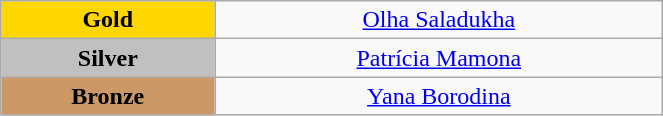<table class="wikitable" style=" text-align:center; " width="35%">
<tr>
<td bgcolor="gold"><strong>Gold</strong></td>
<td><a href='#'>Olha Saladukha</a><br><small><em></em></small></td>
</tr>
<tr>
<td bgcolor="silver"><strong>Silver</strong></td>
<td><a href='#'>Patrícia Mamona</a><br><small><em></em></small></td>
</tr>
<tr>
<td bgcolor="CC9966"><strong>Bronze</strong></td>
<td><a href='#'>Yana Borodina</a><br><small><em></em></small></td>
</tr>
</table>
